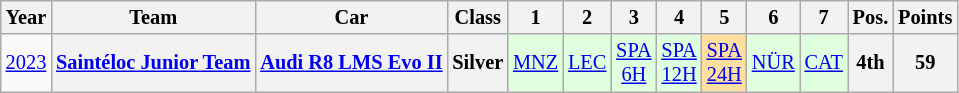<table class="wikitable" border="1" style="text-align:center; font-size:85%;">
<tr>
<th>Year</th>
<th>Team</th>
<th>Car</th>
<th>Class</th>
<th>1</th>
<th>2</th>
<th>3</th>
<th>4</th>
<th>5</th>
<th>6</th>
<th>7</th>
<th>Pos.</th>
<th>Points</th>
</tr>
<tr>
<td><a href='#'>2023</a></td>
<th nowrap><a href='#'>Saintéloc Junior Team</a></th>
<th nowrap><a href='#'>Audi R8 LMS Evo II</a></th>
<th>Silver</th>
<td style="background:#DFFFDF;"><a href='#'>MNZ</a><br></td>
<td style="background:#DFFFDF;"><a href='#'>LEC</a><br></td>
<td style="background:#DFFFDF;"><a href='#'>SPA<br>6H</a><br></td>
<td style="background:#DFFFDF;"><a href='#'>SPA<br>12H</a><br></td>
<td style="background:#FFDF9F;"><a href='#'>SPA<br>24H</a><br></td>
<td style="background:#DFFFDF;"><a href='#'>NÜR</a><br></td>
<td style="background:#DFFFDF;"><a href='#'>CAT</a><br></td>
<th>4th</th>
<th>59</th>
</tr>
</table>
